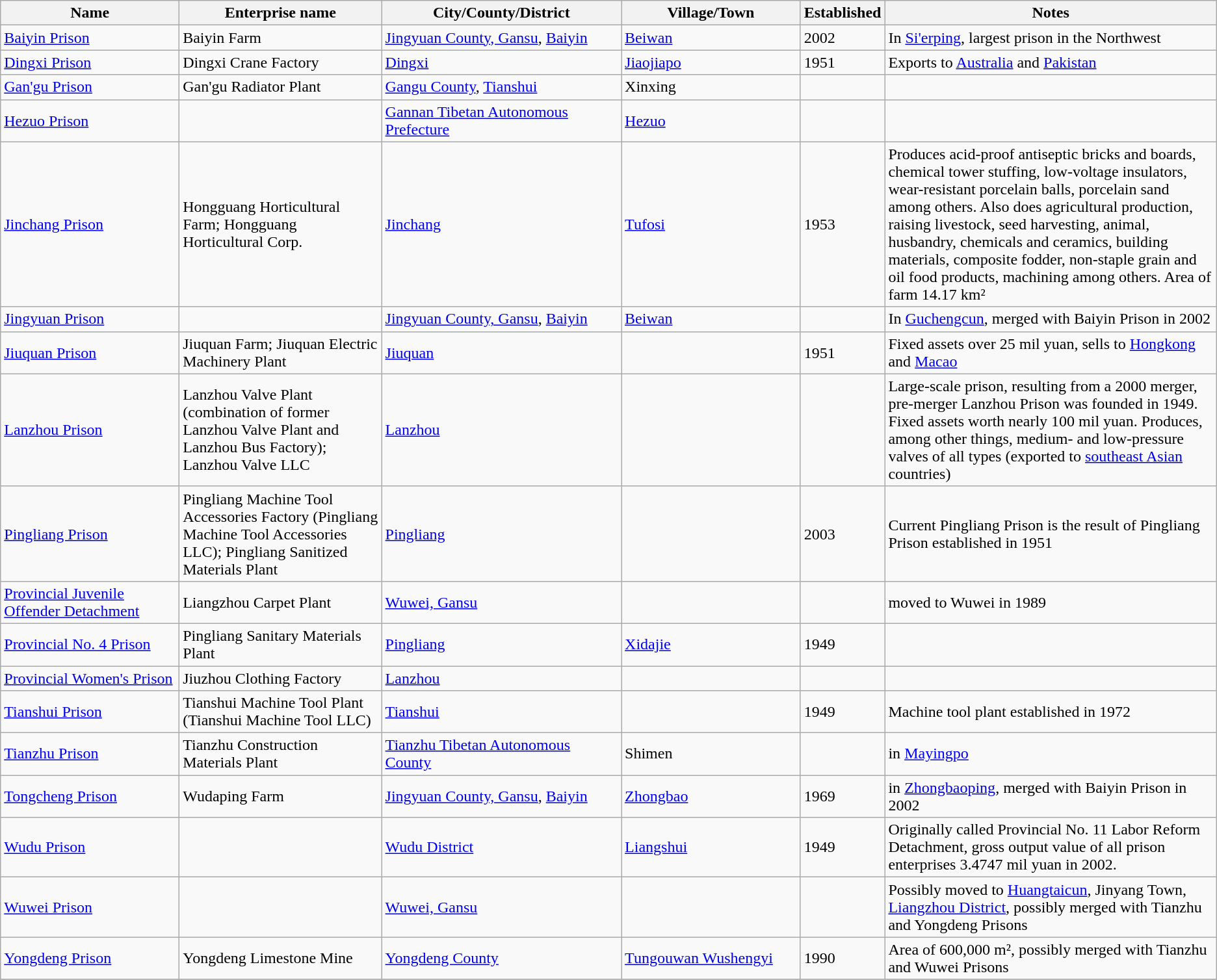<table class="wikitable">
<tr>
<th width=15%>Name</th>
<th width=17%>Enterprise name</th>
<th width=20%>City/County/District</th>
<th width=15%>Village/Town</th>
<th width=5%>Established</th>
<th width=28%>Notes</th>
</tr>
<tr>
<td><a href='#'>Baiyin Prison</a></td>
<td>Baiyin Farm</td>
<td><a href='#'>Jingyuan County, Gansu</a>, <a href='#'>Baiyin</a></td>
<td><a href='#'>Beiwan</a></td>
<td>2002</td>
<td>In <a href='#'>Si'erping</a>, largest prison in the Northwest</td>
</tr>
<tr>
<td><a href='#'>Dingxi Prison</a></td>
<td>Dingxi Crane Factory</td>
<td><a href='#'>Dingxi</a></td>
<td><a href='#'>Jiaojiapo</a></td>
<td>1951</td>
<td>Exports to <a href='#'>Australia</a> and <a href='#'>Pakistan</a></td>
</tr>
<tr>
<td><a href='#'>Gan'gu Prison</a></td>
<td>Gan'gu Radiator Plant</td>
<td><a href='#'>Gangu County</a>, <a href='#'>Tianshui</a></td>
<td>Xinxing</td>
<td></td>
<td></td>
</tr>
<tr>
<td><a href='#'>Hezuo Prison</a></td>
<td></td>
<td><a href='#'>Gannan Tibetan Autonomous Prefecture</a></td>
<td><a href='#'>Hezuo</a></td>
<td></td>
<td></td>
</tr>
<tr>
<td><a href='#'>Jinchang Prison</a></td>
<td>Hongguang Horticultural Farm; Hongguang Horticultural Corp.</td>
<td><a href='#'>Jinchang</a></td>
<td><a href='#'>Tufosi</a></td>
<td>1953</td>
<td>Produces acid-proof antiseptic bricks and boards, chemical tower stuffing, low-voltage insulators, wear-resistant porcelain balls, porcelain sand among others. Also does agricultural production, raising livestock, seed harvesting, animal, husbandry, chemicals and ceramics, building materials, composite fodder, non-staple grain and oil food products, machining among others. Area of farm 14.17 km²</td>
</tr>
<tr>
<td><a href='#'>Jingyuan Prison</a></td>
<td></td>
<td><a href='#'>Jingyuan County, Gansu</a>, <a href='#'>Baiyin</a></td>
<td><a href='#'>Beiwan</a></td>
<td></td>
<td>In <a href='#'>Guchengcun</a>, merged with Baiyin Prison in 2002</td>
</tr>
<tr>
<td><a href='#'>Jiuquan Prison</a></td>
<td>Jiuquan Farm; Jiuquan Electric Machinery Plant</td>
<td><a href='#'>Jiuquan</a></td>
<td></td>
<td>1951</td>
<td>Fixed assets over 25 mil yuan, sells to <a href='#'>Hongkong</a> and <a href='#'>Macao</a></td>
</tr>
<tr>
<td><a href='#'>Lanzhou Prison</a></td>
<td>Lanzhou Valve Plant (combination of former Lanzhou Valve Plant and Lanzhou Bus Factory); Lanzhou Valve LLC</td>
<td><a href='#'>Lanzhou</a></td>
<td></td>
<td></td>
<td>Large-scale prison, resulting from a 2000 merger, pre-merger Lanzhou Prison was founded in 1949. Fixed assets worth nearly 100 mil yuan. Produces, among other things, medium- and low-pressure valves of all types (exported to <a href='#'>southeast Asian</a> countries)</td>
</tr>
<tr>
<td><a href='#'>Pingliang Prison</a></td>
<td>Pingliang Machine Tool Accessories Factory (Pingliang Machine Tool Accessories LLC); Pingliang Sanitized Materials Plant</td>
<td><a href='#'>Pingliang</a></td>
<td></td>
<td>2003</td>
<td>Current  Pingliang Prison is the result of Pingliang Prison established in 1951</td>
</tr>
<tr>
<td><a href='#'>Provincial Juvenile Offender Detachment</a></td>
<td>Liangzhou Carpet Plant</td>
<td><a href='#'>Wuwei, Gansu</a></td>
<td></td>
<td></td>
<td>moved to Wuwei in 1989</td>
</tr>
<tr>
<td><a href='#'>Provincial No. 4 Prison</a></td>
<td>Pingliang Sanitary Materials Plant</td>
<td><a href='#'>Pingliang</a></td>
<td><a href='#'>Xidajie</a></td>
<td>1949</td>
<td></td>
</tr>
<tr>
<td><a href='#'>Provincial Women's Prison</a></td>
<td>Jiuzhou Clothing Factory</td>
<td><a href='#'>Lanzhou</a></td>
<td></td>
<td></td>
<td></td>
</tr>
<tr>
<td><a href='#'>Tianshui Prison</a></td>
<td>Tianshui Machine Tool Plant (Tianshui Machine Tool LLC)</td>
<td><a href='#'>Tianshui</a></td>
<td></td>
<td>1949</td>
<td>Machine tool plant established in 1972</td>
</tr>
<tr>
<td><a href='#'>Tianzhu Prison</a></td>
<td>Tianzhu Construction Materials Plant</td>
<td><a href='#'>Tianzhu Tibetan Autonomous County</a></td>
<td>Shimen</td>
<td></td>
<td>in <a href='#'>Mayingpo</a></td>
</tr>
<tr>
<td><a href='#'>Tongcheng Prison</a></td>
<td>Wudaping Farm</td>
<td><a href='#'>Jingyuan County, Gansu</a>, <a href='#'>Baiyin</a></td>
<td><a href='#'>Zhongbao</a></td>
<td>1969</td>
<td>in <a href='#'>Zhongbaoping</a>, merged with Baiyin Prison in 2002</td>
</tr>
<tr>
<td><a href='#'>Wudu Prison</a></td>
<td></td>
<td><a href='#'>Wudu District</a></td>
<td><a href='#'>Liangshui</a></td>
<td>1949</td>
<td>Originally called Provincial No. 11 Labor Reform Detachment, gross output value of all prison enterprises 3.4747 mil yuan in 2002.</td>
</tr>
<tr>
<td><a href='#'>Wuwei Prison</a></td>
<td></td>
<td><a href='#'>Wuwei, Gansu</a></td>
<td></td>
<td></td>
<td>Possibly moved to <a href='#'>Huangtaicun</a>, Jinyang Town, <a href='#'>Liangzhou District</a>, possibly merged with Tianzhu and Yongdeng Prisons</td>
</tr>
<tr>
<td><a href='#'>Yongdeng Prison</a></td>
<td>Yongdeng Limestone Mine</td>
<td><a href='#'>Yongdeng County</a></td>
<td><a href='#'>Tungouwan Wushengyi</a></td>
<td>1990</td>
<td>Area of 600,000 m², possibly merged with Tianzhu and Wuwei Prisons</td>
</tr>
<tr>
</tr>
</table>
